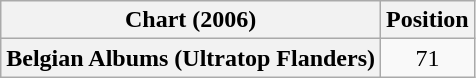<table class="wikitable plainrowheaders" style="text-align:center">
<tr>
<th scope="col">Chart (2006)</th>
<th scope="col">Position</th>
</tr>
<tr>
<th scope="row">Belgian Albums (Ultratop Flanders)</th>
<td>71</td>
</tr>
</table>
